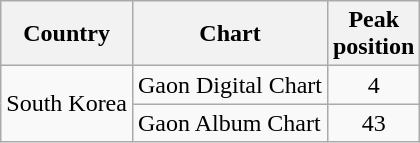<table class="wikitable">
<tr>
<th>Country</th>
<th>Chart</th>
<th>Peak<br>position</th>
</tr>
<tr>
<td rowspan="2">South Korea</td>
<td>Gaon Digital Chart</td>
<td align="center">4</td>
</tr>
<tr>
<td>Gaon Album Chart</td>
<td align="center">43</td>
</tr>
</table>
